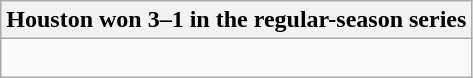<table class="wikitable collapsible collapsed">
<tr>
<th>Houston won 3–1 in the regular-season series</th>
</tr>
<tr>
<td><br>


</td>
</tr>
</table>
